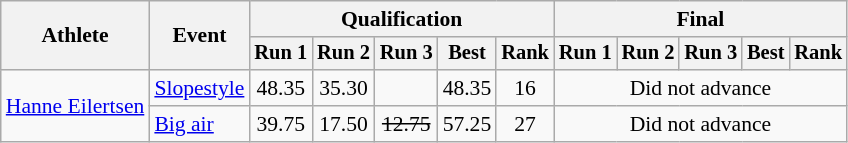<table class=wikitable style="font-size:90%; text-align:center">
<tr>
<th rowspan=2>Athlete</th>
<th rowspan=2>Event</th>
<th colspan=5>Qualification</th>
<th colspan=5>Final</th>
</tr>
<tr style=font-size:95%>
<th>Run 1</th>
<th>Run 2</th>
<th>Run 3</th>
<th>Best</th>
<th>Rank</th>
<th>Run 1</th>
<th>Run 2</th>
<th>Run 3</th>
<th>Best</th>
<th>Rank</th>
</tr>
<tr>
<td align=left rowspan=2><a href='#'>Hanne Eilertsen</a></td>
<td align=left><a href='#'>Slopestyle</a></td>
<td>48.35</td>
<td>35.30</td>
<td></td>
<td>48.35</td>
<td>16</td>
<td colspan=5>Did not advance</td>
</tr>
<tr>
<td align=left><a href='#'>Big air</a></td>
<td>39.75</td>
<td>17.50</td>
<td><s>12.75</s></td>
<td>57.25</td>
<td>27</td>
<td colspan=5>Did not advance</td>
</tr>
</table>
